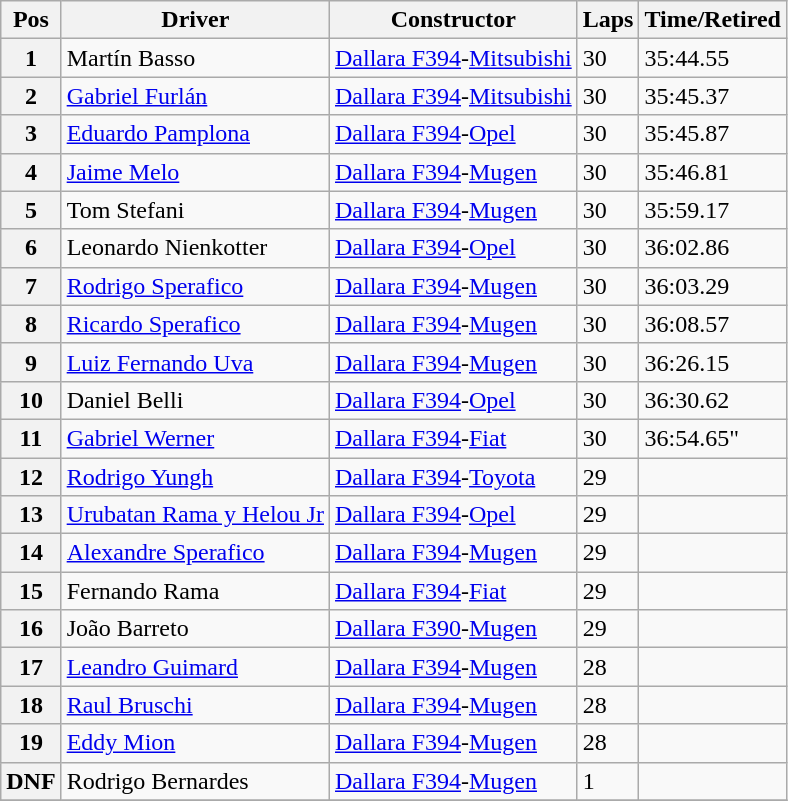<table class="wikitable">
<tr>
<th>Pos</th>
<th>Driver</th>
<th>Constructor</th>
<th>Laps</th>
<th>Time/Retired</th>
</tr>
<tr>
<th>1</th>
<td> Martín Basso</td>
<td><a href='#'>Dallara F394</a>-<a href='#'>Mitsubishi</a></td>
<td>30</td>
<td>35:44.55</td>
</tr>
<tr>
<th>2</th>
<td> <a href='#'>Gabriel Furlán</a></td>
<td><a href='#'>Dallara F394</a>-<a href='#'>Mitsubishi</a></td>
<td>30</td>
<td>35:45.37</td>
</tr>
<tr>
<th>3</th>
<td> <a href='#'>Eduardo Pamplona</a></td>
<td><a href='#'>Dallara F394</a>-<a href='#'>Opel</a></td>
<td>30</td>
<td>35:45.87</td>
</tr>
<tr>
<th>4</th>
<td> <a href='#'>Jaime Melo</a></td>
<td><a href='#'>Dallara F394</a>-<a href='#'>Mugen</a></td>
<td>30</td>
<td>35:46.81</td>
</tr>
<tr>
<th>5</th>
<td> Tom Stefani</td>
<td><a href='#'>Dallara F394</a>-<a href='#'>Mugen</a></td>
<td>30</td>
<td>35:59.17</td>
</tr>
<tr>
<th>6</th>
<td> Leonardo Nienkotter</td>
<td><a href='#'>Dallara F394</a>-<a href='#'>Opel</a></td>
<td>30</td>
<td>36:02.86</td>
</tr>
<tr>
<th>7</th>
<td> <a href='#'>Rodrigo Sperafico</a></td>
<td><a href='#'>Dallara F394</a>-<a href='#'>Mugen</a></td>
<td>30</td>
<td>36:03.29</td>
</tr>
<tr>
<th>8</th>
<td> <a href='#'>Ricardo Sperafico</a></td>
<td><a href='#'>Dallara F394</a>-<a href='#'>Mugen</a></td>
<td>30</td>
<td>36:08.57</td>
</tr>
<tr>
<th>9</th>
<td> <a href='#'>Luiz Fernando Uva</a></td>
<td><a href='#'>Dallara F394</a>-<a href='#'>Mugen</a></td>
<td>30</td>
<td>36:26.15</td>
</tr>
<tr>
<th>10</th>
<td> Daniel Belli</td>
<td><a href='#'>Dallara F394</a>-<a href='#'>Opel</a></td>
<td>30</td>
<td>36:30.62</td>
</tr>
<tr>
<th>11</th>
<td> <a href='#'>Gabriel Werner</a></td>
<td><a href='#'>Dallara F394</a>-<a href='#'>Fiat</a></td>
<td>30</td>
<td>36:54.65"</td>
</tr>
<tr>
<th>12</th>
<td> <a href='#'>Rodrigo Yungh</a></td>
<td><a href='#'>Dallara F394</a>-<a href='#'>Toyota</a></td>
<td>29</td>
<td></td>
</tr>
<tr>
<th>13</th>
<td> <a href='#'>Urubatan Rama y Helou Jr</a></td>
<td><a href='#'>Dallara F394</a>-<a href='#'>Opel</a></td>
<td>29</td>
<td></td>
</tr>
<tr>
<th>14</th>
<td> <a href='#'>Alexandre Sperafico</a></td>
<td><a href='#'>Dallara F394</a>-<a href='#'>Mugen</a></td>
<td>29</td>
<td></td>
</tr>
<tr>
<th>15</th>
<td> Fernando Rama</td>
<td><a href='#'>Dallara F394</a>-<a href='#'>Fiat</a></td>
<td>29</td>
<td></td>
</tr>
<tr>
<th>16</th>
<td> João Barreto</td>
<td><a href='#'>Dallara F390</a>-<a href='#'>Mugen</a></td>
<td>29</td>
<td></td>
</tr>
<tr>
<th>17</th>
<td> <a href='#'>Leandro Guimard</a></td>
<td><a href='#'>Dallara F394</a>-<a href='#'>Mugen</a></td>
<td>28</td>
<td></td>
</tr>
<tr>
<th>18</th>
<td> <a href='#'>Raul Bruschi</a></td>
<td><a href='#'>Dallara F394</a>-<a href='#'>Mugen</a></td>
<td>28</td>
<td></td>
</tr>
<tr>
<th>19</th>
<td> <a href='#'>Eddy Mion</a></td>
<td><a href='#'>Dallara F394</a>-<a href='#'>Mugen</a></td>
<td>28</td>
<td></td>
</tr>
<tr>
<th>DNF</th>
<td> Rodrigo Bernardes</td>
<td><a href='#'>Dallara F394</a>-<a href='#'>Mugen</a></td>
<td>1</td>
<td></td>
</tr>
<tr>
</tr>
</table>
